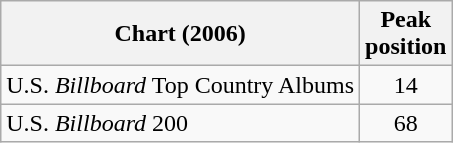<table class="wikitable">
<tr>
<th>Chart (2006)</th>
<th>Peak<br>position</th>
</tr>
<tr>
<td>U.S. <em>Billboard</em> Top Country Albums</td>
<td align="center">14</td>
</tr>
<tr>
<td>U.S. <em>Billboard</em> 200</td>
<td align="center">68</td>
</tr>
</table>
